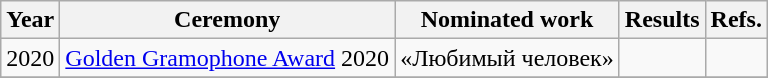<table class="wikitable">
<tr>
<th scope="col">Year</th>
<th scope="col">Ceremony</th>
<th scope="col">Nominated work</th>
<th scope="col">Results</th>
<th>Refs.</th>
</tr>
<tr>
<td rowspan="1" align="center">2020</td>
<td><a href='#'>Golden Gramophone Award</a>  2020</td>
<td>«Любимый человек»</td>
<td></td>
<td></td>
</tr>
<tr>
</tr>
</table>
